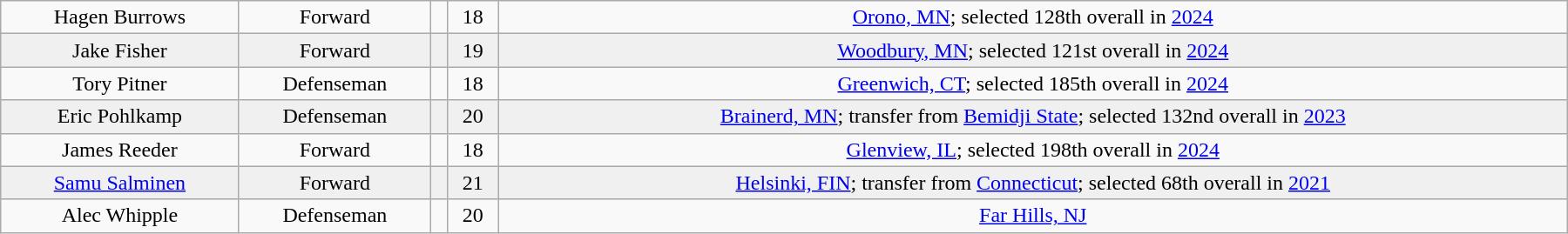<table class="wikitable" width=1200>
<tr align="center" bgcolor="">
<td>Hagen Burrows</td>
<td>Forward</td>
<td></td>
<td>18</td>
<td><a href='#'>Orono, MN</a>; selected 128th overall in <a href='#'>2024</a></td>
</tr>
<tr align="center" bgcolor="f0f0f0">
<td>Jake Fisher</td>
<td>Forward</td>
<td></td>
<td>19</td>
<td><a href='#'>Woodbury, MN</a>; selected 121st overall in <a href='#'>2024</a></td>
</tr>
<tr align="center" bgcolor="">
<td>Tory Pitner</td>
<td>Defenseman</td>
<td></td>
<td>18</td>
<td><a href='#'>Greenwich, CT</a>; selected 185th overall in <a href='#'>2024</a></td>
</tr>
<tr align="center" bgcolor="f0f0f0">
<td>Eric Pohlkamp</td>
<td>Defenseman</td>
<td></td>
<td>20</td>
<td><a href='#'>Brainerd, MN</a>; transfer from <a href='#'>Bemidji State</a>; selected 132nd overall in <a href='#'>2023</a></td>
</tr>
<tr align="center" bgcolor="">
<td>James Reeder</td>
<td>Forward</td>
<td></td>
<td>18</td>
<td><a href='#'>Glenview, IL</a>; selected 198th overall in <a href='#'>2024</a></td>
</tr>
<tr align="center" bgcolor="f0f0f0">
<td><a href='#'>Samu Salminen</a></td>
<td>Forward</td>
<td></td>
<td>21</td>
<td><a href='#'>Helsinki, FIN</a>; transfer from <a href='#'>Connecticut</a>; selected 68th overall in <a href='#'>2021</a></td>
</tr>
<tr align="center" bgcolor="">
<td>Alec Whipple</td>
<td>Defenseman</td>
<td></td>
<td>20</td>
<td><a href='#'>Far Hills, NJ</a></td>
</tr>
</table>
